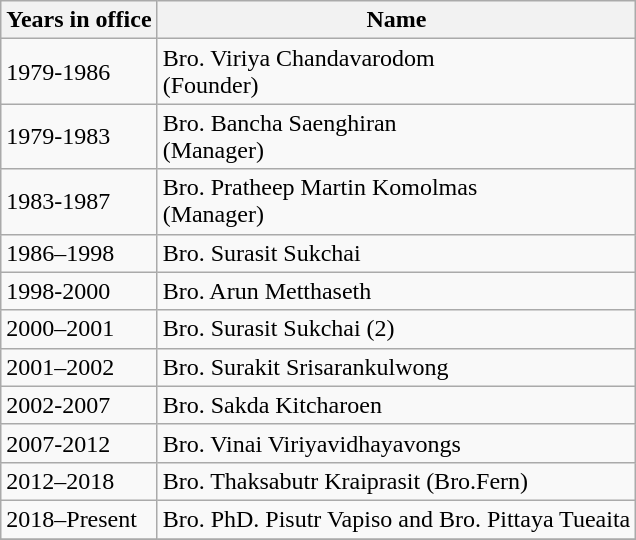<table class="wikitable">
<tr>
<th>Years in office</th>
<th>Name</th>
</tr>
<tr>
<td>1979-1986</td>
<td>Bro. Viriya Chandavarodom<br>(Founder)</td>
</tr>
<tr>
<td>1979-1983</td>
<td>Bro. Bancha Saenghiran<br>(Manager)</td>
</tr>
<tr>
<td>1983-1987</td>
<td>Bro. Pratheep Martin Komolmas<br>(Manager)</td>
</tr>
<tr>
<td>1986–1998</td>
<td>Bro. Surasit Sukchai</td>
</tr>
<tr>
<td>1998-2000</td>
<td>Bro. Arun Metthaseth</td>
</tr>
<tr>
<td>2000–2001</td>
<td>Bro. Surasit Sukchai (2)</td>
</tr>
<tr>
<td>2001–2002</td>
<td>Bro. Surakit Srisarankulwong</td>
</tr>
<tr>
<td>2002-2007</td>
<td>Bro. Sakda Kitcharoen</td>
</tr>
<tr>
<td>2007-2012</td>
<td>Bro. Vinai Viriyavidhayavongs</td>
</tr>
<tr>
<td>2012–2018</td>
<td>Bro. Thaksabutr Kraiprasit (Bro.Fern)</td>
</tr>
<tr>
<td>2018–Present</td>
<td>Bro. PhD. Pisutr Vapiso and Bro. Pittaya Tueaita</td>
</tr>
<tr>
</tr>
</table>
